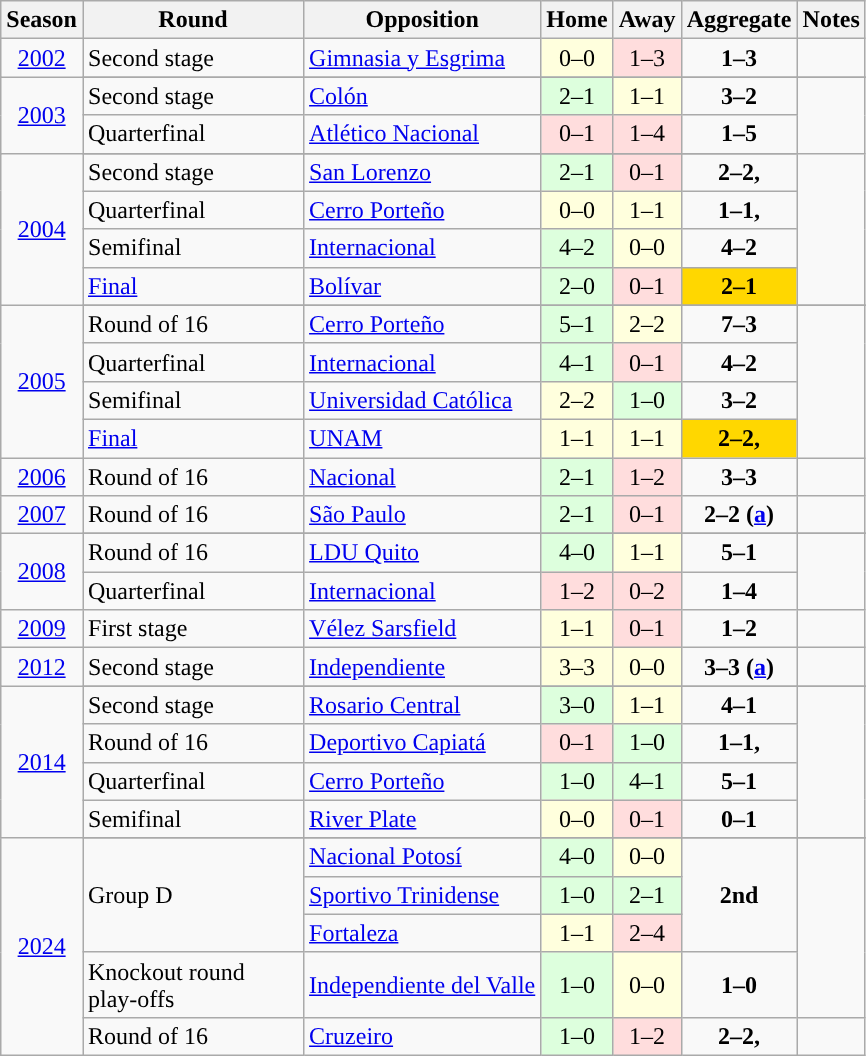<table class="wikitable sortable ">
<tr>
<th align=center>Season</th>
<th width=140>Round</th>
<th>Opposition</th>
<th>Home</th>
<th>Away</th>
<th>Aggregate</th>
<th>Notes</th>
</tr>
<tr>
<td align=center><a href='#'>2002</a></td>
<td>Second stage</td>
<td> <a href='#'>Gimnasia y Esgrima</a></td>
<td style="text-align:center; background:#ffd;">0–0</td>
<td style="text-align:center; background:#fdd;">1–3</td>
<td style="text-align:center;"><strong>1–3</strong></td>
<td style="text-align:center;"></td>
</tr>
<tr>
<td align=center rowspan=3><a href='#'>2003</a></td>
</tr>
<tr>
<td>Second stage</td>
<td> <a href='#'>Colón</a></td>
<td style="text-align:center; background:#dfd;">2–1</td>
<td style="text-align:center; background:#ffd;">1–1</td>
<td style="text-align:center;"><strong>3–2</strong></td>
<td rowspan=3 style="text-align:center;"></td>
</tr>
<tr>
<td>Quarterfinal</td>
<td> <a href='#'>Atlético Nacional</a></td>
<td style="text-align:center; background:#fdd;">0–1</td>
<td style="text-align:center; background:#fdd;">1–4</td>
<td style="text-align:center;"><strong>1–5</strong></td>
</tr>
<tr>
<td align=center rowspan=5><a href='#'>2004</a></td>
</tr>
<tr>
<td>Second stage</td>
<td> <a href='#'>San Lorenzo</a></td>
<td style="text-align:center; background:#dfd;">2–1</td>
<td style="text-align:center; background:#fdd;">0–1</td>
<td style="text-align:center;"><strong>2–2, </strong></td>
<td rowspan=4 style="text-align:center;"></td>
</tr>
<tr>
<td>Quarterfinal</td>
<td> <a href='#'>Cerro Porteño</a></td>
<td style="text-align:center; background:#ffd;">0–0</td>
<td style="text-align:center; background:#ffd;">1–1</td>
<td style="text-align:center;"><strong>1–1, </strong></td>
</tr>
<tr>
<td>Semifinal</td>
<td> <a href='#'>Internacional</a></td>
<td style="text-align:center; background:#dfd;">4–2</td>
<td style="text-align:center; background:#ffd;">0–0</td>
<td style="text-align:center;"><strong>4–2</strong></td>
</tr>
<tr>
<td><a href='#'>Final</a></td>
<td> <a href='#'>Bolívar</a></td>
<td style="text-align:center; background:#dfd;">2–0</td>
<td style="text-align:center; background:#fdd;">0–1</td>
<td style="text-align:center;" bgcolor="gold"><strong>2–1</strong></td>
</tr>
<tr>
<td align=center rowspan=5><a href='#'>2005</a></td>
</tr>
<tr>
<td>Round of 16</td>
<td> <a href='#'>Cerro Porteño</a></td>
<td style="text-align:center; background:#dfd;">5–1</td>
<td style="text-align:center; background:#ffd;">2–2</td>
<td style="text-align:center;"><strong>7–3</strong></td>
<td rowspan=4 style="text-align:center;"></td>
</tr>
<tr>
<td>Quarterfinal</td>
<td> <a href='#'>Internacional</a></td>
<td style="text-align:center; background:#dfd;">4–1</td>
<td style="text-align:center; background:#fdd;">0–1</td>
<td style="text-align:center;"><strong>4–2</strong></td>
</tr>
<tr>
<td>Semifinal</td>
<td> <a href='#'>Universidad Católica</a></td>
<td style="text-align:center; background:#ffd;">2–2</td>
<td style="text-align:center; background:#dfd;">1–0</td>
<td style="text-align:center;"><strong>3–2</strong></td>
</tr>
<tr>
<td><a href='#'>Final</a></td>
<td> <a href='#'>UNAM</a></td>
<td style="text-align:center; background:#ffd;">1–1</td>
<td style="text-align:center; background:#ffd;">1–1</td>
<td style="text-align:center;" bgcolor="gold"><strong>2–2, </strong></td>
</tr>
<tr>
<td align=center><a href='#'>2006</a></td>
<td>Round of 16</td>
<td> <a href='#'>Nacional</a></td>
<td style="text-align:center; background:#dfd;">2–1</td>
<td style="text-align:center; background:#fdd;">1–2</td>
<td style="text-align:center;"><strong>3–3 </strong></td>
<td style="text-align:center;"></td>
</tr>
<tr>
<td align=center><a href='#'>2007</a></td>
<td>Round of 16</td>
<td> <a href='#'>São Paulo</a></td>
<td style="text-align:center; background:#dfd;">2–1</td>
<td style="text-align:center; background:#fdd;">0–1</td>
<td style="text-align:center;"><strong>2–2 (<a href='#'>a</a>)</strong></td>
<td style="text-align:center;"></td>
</tr>
<tr>
<td align=center rowspan=3><a href='#'>2008</a></td>
</tr>
<tr>
<td>Round of 16</td>
<td> <a href='#'>LDU Quito</a></td>
<td style="text-align:center; background:#dfd;">4–0</td>
<td style="text-align:center; background:#ffd;">1–1</td>
<td style="text-align:center;"><strong>5–1</strong></td>
<td rowspan=2 style="text-align:center;"></td>
</tr>
<tr>
<td>Quarterfinal</td>
<td> <a href='#'>Internacional</a></td>
<td style="text-align:center; background:#fdd;">1–2</td>
<td style="text-align:center; background:#fdd;">0–2</td>
<td style="text-align:center;"><strong>1–4</strong></td>
</tr>
<tr>
<td align=center><a href='#'>2009</a></td>
<td>First stage</td>
<td> <a href='#'>Vélez Sarsfield</a></td>
<td style="text-align:center; background:#ffd;">1–1</td>
<td style="text-align:center; background:#fdd;">0–1</td>
<td style="text-align:center;"><strong>1–2</strong></td>
<td style="text-align:center;"></td>
</tr>
<tr>
<td align=center><a href='#'>2012</a></td>
<td>Second stage</td>
<td> <a href='#'>Independiente</a></td>
<td style="text-align:center; background:#ffd;">3–3</td>
<td style="text-align:center; background:#ffd;">0–0</td>
<td style="text-align:center;"><strong>3–3 (<a href='#'>a</a>)</strong></td>
<td style="text-align:center;"></td>
</tr>
<tr>
<td align=center rowspan=5><a href='#'>2014</a></td>
</tr>
<tr>
<td>Second stage</td>
<td> <a href='#'>Rosario Central</a></td>
<td style="text-align:center; background:#dfd;">3–0</td>
<td style="text-align:center; background:#ffd;">1–1</td>
<td style="text-align:center;"><strong>4–1</strong></td>
<td rowspan=4 style="text-align:center;"></td>
</tr>
<tr>
<td>Round of 16</td>
<td> <a href='#'>Deportivo Capiatá</a></td>
<td style="text-align:center; background:#fdd;">0–1</td>
<td style="text-align:center; background:#dfd;">1–0</td>
<td style="text-align:center;"><strong>1–1, </strong></td>
</tr>
<tr>
<td>Quarterfinal</td>
<td> <a href='#'>Cerro Porteño</a></td>
<td style="text-align:center; background:#dfd;">1–0</td>
<td style="text-align:center; background:#dfd;">4–1</td>
<td style="text-align:center;"><strong>5–1</strong></td>
</tr>
<tr>
<td>Semifinal</td>
<td> <a href='#'>River Plate</a></td>
<td style="text-align:center; background:#ffd;">0–0</td>
<td style="text-align:center; background:#fdd;">0–1</td>
<td style="text-align:center;"><strong>0–1</strong></td>
</tr>
<tr>
<td align=center rowspan=6><a href='#'>2024</a></td>
</tr>
<tr>
<td rowspan=3>Group D</td>
<td> <a href='#'>Nacional Potosí</a></td>
<td style="text-align:center; background:#dfd;">4–0</td>
<td style="text-align:center; background:#ffd;">0–0</td>
<td rowspan=3 style="text-align:center;"><strong>2nd</strong></td>
<td rowspan=4 style="text-align:center;"></td>
</tr>
<tr>
<td> <a href='#'>Sportivo Trinidense</a></td>
<td style="text-align:center; background:#dfd;">1–0</td>
<td style="text-align:center; background:#dfd;">2–1</td>
</tr>
<tr>
<td> <a href='#'>Fortaleza</a></td>
<td style="text-align:center; background:#ffd;">1–1</td>
<td style="text-align:center; background:#fdd;">2–4</td>
</tr>
<tr>
<td>Knockout round play-offs</td>
<td> <a href='#'>Independiente del Valle</a></td>
<td style="text-align:center; background:#dfd;">1–0</td>
<td style="text-align:center; background:#ffd;">0–0</td>
<td style="text-align:center;"><strong>1–0</strong></td>
</tr>
<tr>
<td>Round of 16</td>
<td> <a href='#'>Cruzeiro</a></td>
<td style="text-align:center; background:#dfd;">1–0</td>
<td style="text-align:center; background:#fdd;">1–2</td>
<td style="text-align:center;"><strong>2–2, </strong></td>
</tr>
</table>
